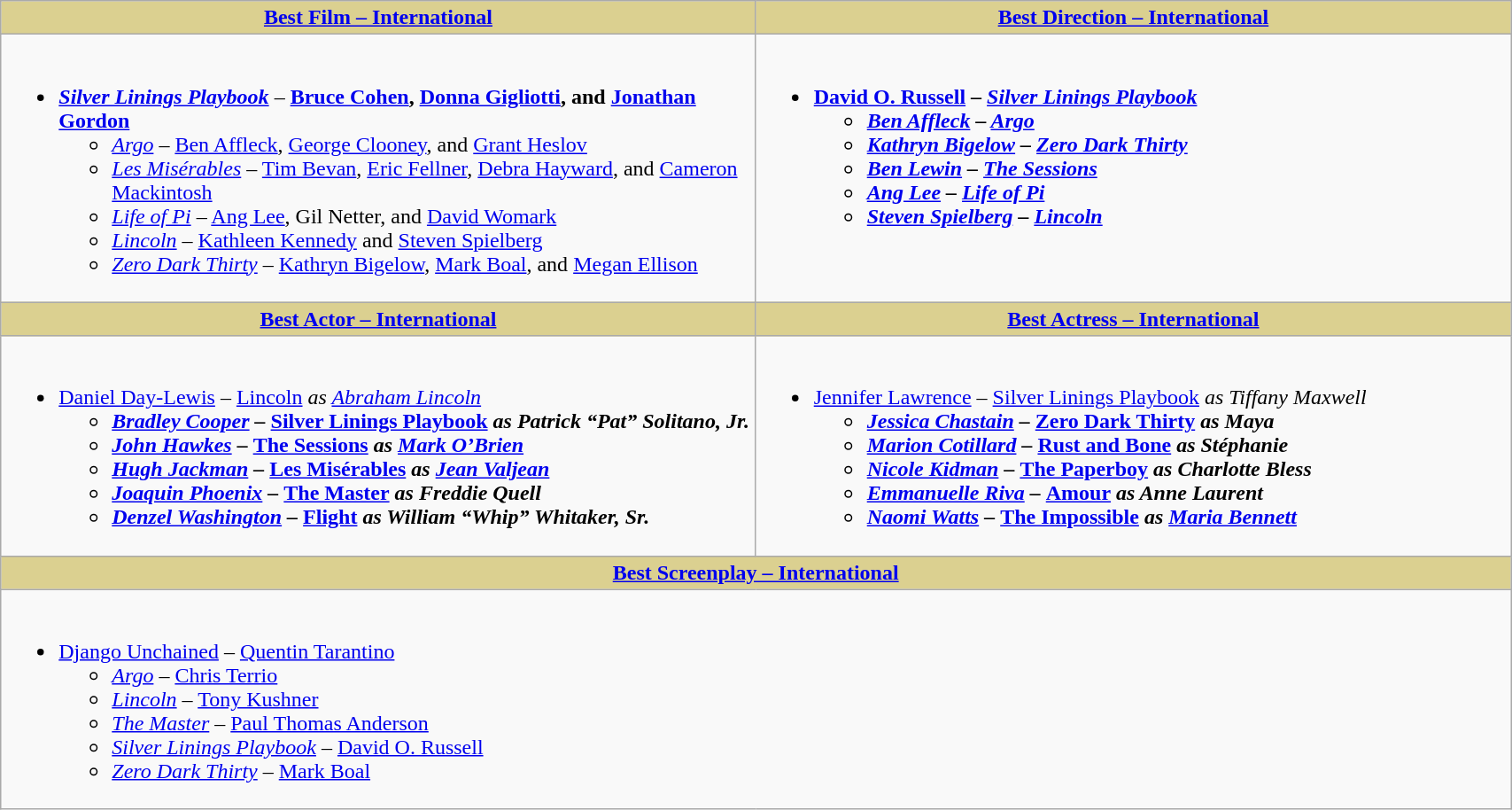<table class=wikitable width=90%" border="1" cellpadding="5" cellspacing="0" align="centre">
<tr>
<th style="background:#DBD090;width:50%"><a href='#'>Best Film – International</a></th>
<th style="background:#DBD090;width:50%" "><a href='#'>Best Direction – International</a></th>
</tr>
<tr>
<td valign="top"><br><ul><li><strong><em><a href='#'>Silver Linings Playbook</a></em></strong> – <strong><a href='#'>Bruce Cohen</a>, <a href='#'>Donna Gigliotti</a>, and <a href='#'>Jonathan Gordon</a></strong><ul><li><em><a href='#'>Argo</a></em> – <a href='#'>Ben Affleck</a>, <a href='#'>George Clooney</a>, and <a href='#'>Grant Heslov</a></li><li><em><a href='#'>Les Misérables</a></em> – <a href='#'>Tim Bevan</a>, <a href='#'>Eric Fellner</a>, <a href='#'>Debra Hayward</a>, and <a href='#'>Cameron Mackintosh</a></li><li><em><a href='#'>Life of Pi</a></em> – <a href='#'>Ang Lee</a>, Gil Netter, and <a href='#'>David Womark</a></li><li><em><a href='#'>Lincoln</a></em> – <a href='#'>Kathleen Kennedy</a> and <a href='#'>Steven Spielberg</a></li><li><em><a href='#'>Zero Dark Thirty</a></em> – <a href='#'>Kathryn Bigelow</a>, <a href='#'>Mark Boal</a>, and <a href='#'>Megan Ellison</a></li></ul></li></ul></td>
<td valign="top"><br><ul><li><strong><a href='#'>David O. Russell</a> – <em><a href='#'>Silver Linings Playbook</a><strong><em><ul><li><a href='#'>Ben Affleck</a> – </em><a href='#'>Argo</a><em></li><li><a href='#'>Kathryn Bigelow</a> – </em><a href='#'>Zero Dark Thirty</a><em></li><li><a href='#'>Ben Lewin</a> – </em><a href='#'>The Sessions</a><em></li><li><a href='#'>Ang Lee</a> – </em><a href='#'>Life of Pi</a><em></li><li><a href='#'>Steven Spielberg</a> – </em><a href='#'>Lincoln</a><em></li></ul></li></ul></td>
</tr>
<tr>
<th style="background:#DBD090;width:50%" "><a href='#'>Best Actor – International</a></th>
<th style="background:#DBD090;width:50%" "><a href='#'>Best Actress – International</a></th>
</tr>
<tr>
<td valign="top"><br><ul><li></strong><a href='#'>Daniel Day-Lewis</a> – </em><a href='#'>Lincoln</a><em> as <a href='#'>Abraham Lincoln</a><strong><ul><li><a href='#'>Bradley Cooper</a> – </em><a href='#'>Silver Linings Playbook</a><em> as Patrick “Pat” Solitano, Jr.</li><li><a href='#'>John Hawkes</a> – </em><a href='#'>The Sessions</a><em> as <a href='#'>Mark O’Brien</a></li><li><a href='#'>Hugh Jackman</a> – </em><a href='#'>Les Misérables</a><em> as <a href='#'>Jean Valjean</a></li><li><a href='#'>Joaquin Phoenix</a> – </em><a href='#'>The Master</a><em> as Freddie Quell</li><li><a href='#'>Denzel Washington</a> – </em><a href='#'>Flight</a><em> as William “Whip” Whitaker, Sr.</li></ul></li></ul></td>
<td valign="top"><br><ul><li></strong><a href='#'>Jennifer Lawrence</a> – </em><a href='#'>Silver Linings Playbook</a><em> as Tiffany Maxwell<strong><ul><li><a href='#'>Jessica Chastain</a> – </em><a href='#'>Zero Dark Thirty</a><em> as Maya</li><li><a href='#'>Marion Cotillard</a> – </em><a href='#'>Rust and Bone</a><em> as Stéphanie</li><li><a href='#'>Nicole Kidman</a> – </em><a href='#'>The Paperboy</a><em> as Charlotte Bless</li><li><a href='#'>Emmanuelle Riva</a> – </em><a href='#'>Amour</a><em> as Anne Laurent</li><li><a href='#'>Naomi Watts</a> – </em><a href='#'>The Impossible</a><em> as <a href='#'>Maria Bennett</a></li></ul></li></ul></td>
</tr>
<tr>
<th colspan="2" style="background:#DBD090;width:50%" "><a href='#'>Best Screenplay – International</a></th>
</tr>
<tr>
<td colspan=2 valign="top"><br><ul><li></em></strong><a href='#'>Django Unchained</a></em> – <a href='#'>Quentin Tarantino</a></strong><ul><li><em><a href='#'>Argo</a></em> – <a href='#'>Chris Terrio</a></li><li><em><a href='#'>Lincoln</a></em> – <a href='#'>Tony Kushner</a></li><li><em><a href='#'>The Master</a></em> – <a href='#'>Paul Thomas Anderson</a></li><li><em><a href='#'>Silver Linings Playbook</a></em> – <a href='#'>David O. Russell</a></li><li><em><a href='#'>Zero Dark Thirty</a></em> – <a href='#'>Mark Boal</a></li></ul></li></ul></td>
</tr>
</table>
